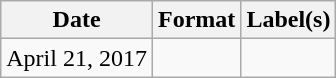<table class="wikitable">
<tr>
<th>Date</th>
<th>Format</th>
<th>Label(s)</th>
</tr>
<tr>
<td>April 21, 2017</td>
<td></td>
<td></td>
</tr>
</table>
